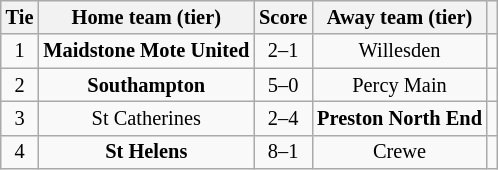<table class="wikitable" style="text-align:center; font-size:85%">
<tr>
<th>Tie</th>
<th>Home team (tier)</th>
<th>Score</th>
<th>Away team (tier)</th>
<th></th>
</tr>
<tr>
<td align="center">1</td>
<td><strong>Maidstone Mote United</strong></td>
<td align="center">2–1</td>
<td>Willesden</td>
<td></td>
</tr>
<tr>
<td align="center">2</td>
<td><strong>Southampton</strong></td>
<td align="center">5–0</td>
<td>Percy Main</td>
<td></td>
</tr>
<tr>
<td align="center">3</td>
<td>St Catherines</td>
<td align="center">2–4</td>
<td><strong>Preston North End</strong></td>
<td></td>
</tr>
<tr>
<td align="center">4</td>
<td><strong>St Helens</strong></td>
<td align="center">8–1</td>
<td>Crewe</td>
<td></td>
</tr>
</table>
